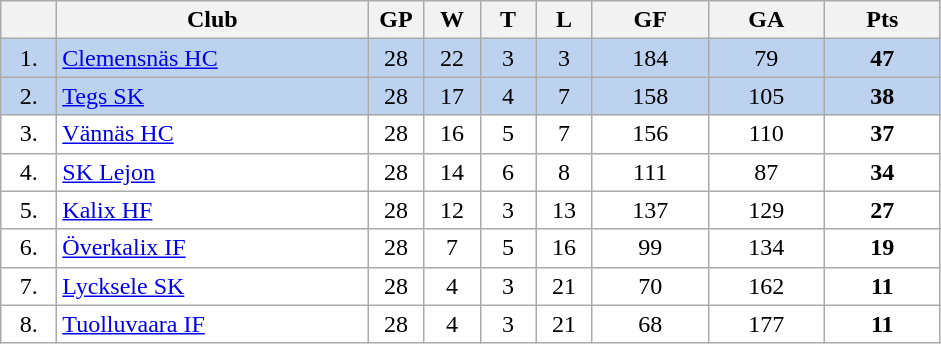<table class="wikitable">
<tr>
<th width="30"></th>
<th width="200">Club</th>
<th width="30">GP</th>
<th width="30">W</th>
<th width="30">T</th>
<th width="30">L</th>
<th width="70">GF</th>
<th width="70">GA</th>
<th width="70">Pts</th>
</tr>
<tr bgcolor="#BCD2EE" align="center">
<td>1.</td>
<td align="left"><a href='#'>Clemensnäs HC</a></td>
<td>28</td>
<td>22</td>
<td>3</td>
<td>3</td>
<td>184</td>
<td>79</td>
<td><strong>47</strong></td>
</tr>
<tr bgcolor="#BCD2EE" align="center">
<td>2.</td>
<td align="left"><a href='#'>Tegs SK</a></td>
<td>28</td>
<td>17</td>
<td>4</td>
<td>7</td>
<td>158</td>
<td>105</td>
<td><strong>38</strong></td>
</tr>
<tr bgcolor="#FFFFFF" align="center">
<td>3.</td>
<td align="left"><a href='#'>Vännäs HC</a></td>
<td>28</td>
<td>16</td>
<td>5</td>
<td>7</td>
<td>156</td>
<td>110</td>
<td><strong>37</strong></td>
</tr>
<tr bgcolor="#FFFFFF" align="center">
<td>4.</td>
<td align="left"><a href='#'>SK Lejon</a></td>
<td>28</td>
<td>14</td>
<td>6</td>
<td>8</td>
<td>111</td>
<td>87</td>
<td><strong>34</strong></td>
</tr>
<tr bgcolor="#FFFFFF" align="center">
<td>5.</td>
<td align="left"><a href='#'>Kalix HF</a></td>
<td>28</td>
<td>12</td>
<td>3</td>
<td>13</td>
<td>137</td>
<td>129</td>
<td><strong>27</strong></td>
</tr>
<tr bgcolor="#FFFFFF" align="center">
<td>6.</td>
<td align="left"><a href='#'>Överkalix IF</a></td>
<td>28</td>
<td>7</td>
<td>5</td>
<td>16</td>
<td>99</td>
<td>134</td>
<td><strong>19</strong></td>
</tr>
<tr bgcolor="#FFFFFF" align="center">
<td>7.</td>
<td align="left"><a href='#'>Lycksele SK</a></td>
<td>28</td>
<td>4</td>
<td>3</td>
<td>21</td>
<td>70</td>
<td>162</td>
<td><strong>11</strong></td>
</tr>
<tr bgcolor="#FFFFFF" align="center">
<td>8.</td>
<td align="left"><a href='#'>Tuolluvaara IF</a></td>
<td>28</td>
<td>4</td>
<td>3</td>
<td>21</td>
<td>68</td>
<td>177</td>
<td><strong>11</strong></td>
</tr>
</table>
